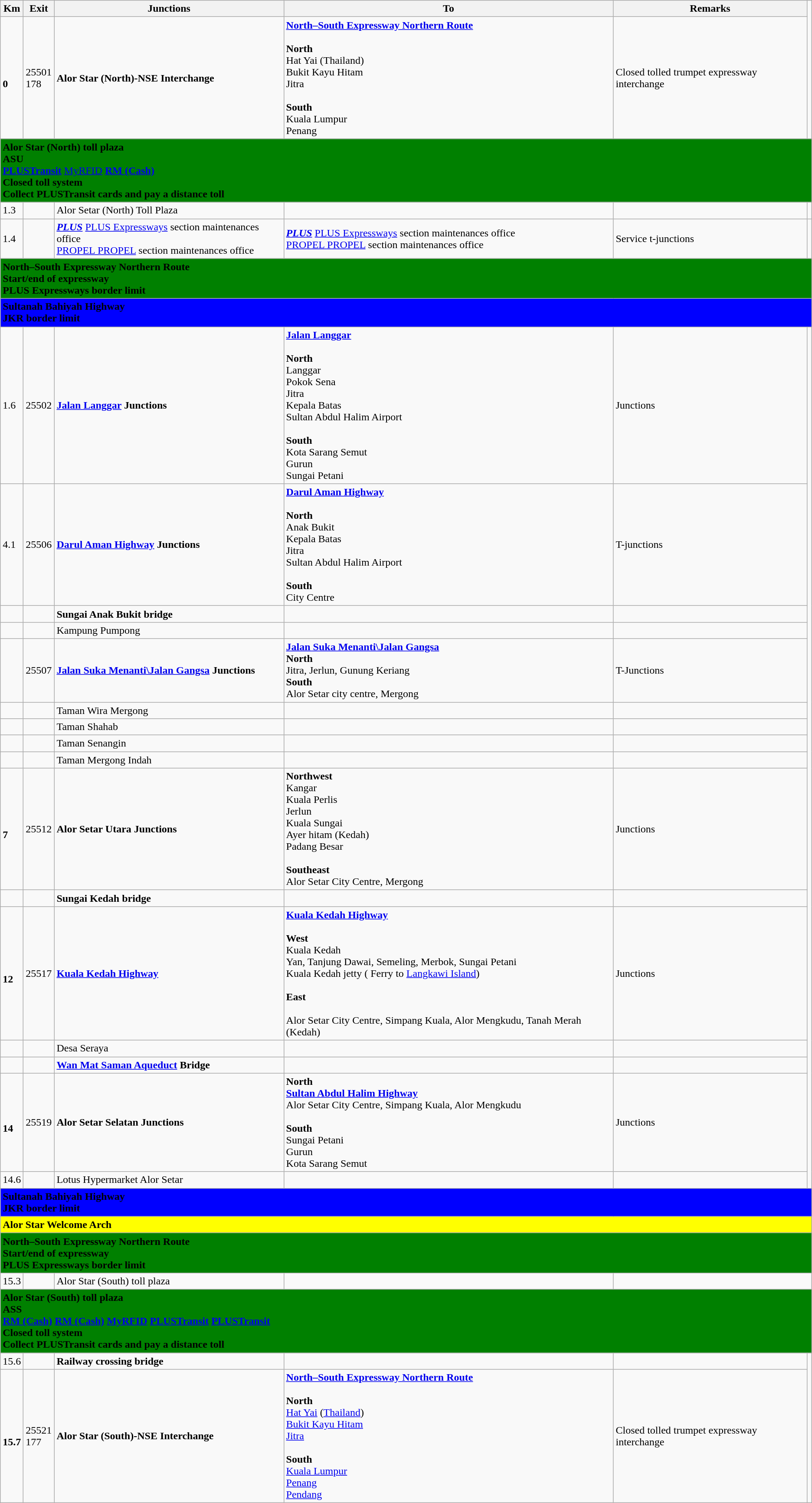<table class="wikitable">
<tr>
<th>Km</th>
<th>Exit</th>
<th>Junctions</th>
<th>To</th>
<th>Remarks</th>
</tr>
<tr>
<td><br><strong>0</strong></td>
<td>25501<br>178</td>
<td><strong>Alor Star (North)-NSE Interchange</strong></td>
<td>  <strong><a href='#'>North–South Expressway Northern Route</a></strong><br><br><strong>North</strong><br> Hat Yai (Thailand)<br>   Bukit Kayu Hitam<br>   Jitra<br><br><strong>South </strong><br>  Kuala Lumpur<br> Penang</td>
<td>Closed tolled trumpet expressway interchange</td>
</tr>
<tr>
<td style="width:600px" colspan="6" style="text-align:center" bgcolor="green"><strong><span>Alor Star (North) toll plaza<br>ASU<br><a href='#'><span>PLUSTransit</span></a>  </span></strong> <a href='#'><span>My</span><span>RFID</span></a><strong><span>  <a href='#'><span>RM (Cash)</span></a><br>Closed toll system<br>Collect PLUSTransit cards and pay a distance toll</span></strong></td>
</tr>
<tr>
<td>1.3</td>
<td></td>
<td> Alor Setar (North) Toll Plaza</td>
<td> </td>
<td></td>
<td></td>
</tr>
<tr>
<td>1.4</td>
<td></td>
<td><a href='#'><span><strong><em>PLUS</em></strong></span></a> <a href='#'>PLUS Expressways</a> section maintenances office<br><a href='#'><span>PROPEL</span> PROPEL</a> section maintenances office</td>
<td><a href='#'><span><strong><em>PLUS</em></strong></span></a> <a href='#'>PLUS Expressways</a> section maintenances office<br><a href='#'><span>PROPEL</span> PROPEL</a> section maintenances office</td>
<td>Service t-junctions</td>
</tr>
<tr>
<td style="width:600px" colspan="6" style="text-align:center" bgcolor="green"><strong><span>  North–South Expressway Northern Route<br>Start/end of expressway<br>PLUS Expressways border limit</span></strong></td>
</tr>
<tr>
<td style="width:600px" colspan="6" style="text-align:center" bgcolor="blue"><strong><span> Sultanah Bahiyah Highway<br>JKR border limit</span></strong></td>
</tr>
<tr>
<td>1.6</td>
<td>25502</td>
<td><strong><a href='#'>Jalan Langgar</a> Junctions</strong></td>
<td> <strong><a href='#'>Jalan Langgar</a></strong><br><br><strong>North</strong><br> Langgar<br> Pokok Sena<br> Jitra<br> Kepala Batas<br> Sultan Abdul Halim Airport <br><br><strong>South </strong><br> Kota Sarang Semut<br> Gurun<br> Sungai Petani</td>
<td>Junctions</td>
</tr>
<tr>
<td>4.1</td>
<td>25506</td>
<td><strong><a href='#'>Darul Aman Highway</a> Junctions</strong></td>
<td> <strong><a href='#'>Darul Aman Highway</a></strong><br><br><strong>North</strong><br> Anak Bukit<br> Kepala Batas<br> Jitra<br> Sultan Abdul Halim Airport <br><br><strong>South </strong><br> City Centre</td>
<td>T-junctions</td>
</tr>
<tr>
<td></td>
<td></td>
<td><strong>Sungai Anak Bukit bridge</strong></td>
<td></td>
<td></td>
</tr>
<tr>
<td></td>
<td></td>
<td>Kampung Pumpong</td>
<td></td>
<td></td>
</tr>
<tr>
<td></td>
<td>25507</td>
<td><strong> <a href='#'>Jalan Suka Menanti\Jalan Gangsa</a> Junctions</strong></td>
<td> <strong> <a href='#'>Jalan Suka Menanti\Jalan Gangsa</a></strong><br> <strong>North</strong> <br> Jitra, Jerlun, Gunung Keriang<br><strong>South</strong><br>Alor Setar city centre, Mergong</td>
<td>T-Junctions</td>
</tr>
<tr>
<td></td>
<td></td>
<td>Taman Wira Mergong</td>
<td></td>
<td></td>
</tr>
<tr>
<td></td>
<td></td>
<td>Taman Shahab</td>
<td></td>
<td></td>
</tr>
<tr>
<td></td>
<td></td>
<td>Taman Senangin</td>
<td></td>
<td></td>
</tr>
<tr>
<td></td>
<td></td>
<td>Taman Mergong Indah</td>
<td></td>
<td></td>
</tr>
<tr>
<td><br><strong>7</strong></td>
<td>25512</td>
<td><strong>Alor Setar Utara Junctions</strong></td>
<td><strong>Northwest</strong><br> Kangar<br> Kuala Perlis<br>Jerlun<br>Kuala Sungai<br>Ayer hitam (Kedah)<br> Padang Besar<br><br><strong>Southeast</strong><br> Alor Setar City Centre, Mergong</td>
<td>Junctions</td>
</tr>
<tr>
<td></td>
<td></td>
<td><strong>Sungai Kedah bridge</strong></td>
<td></td>
<td></td>
</tr>
<tr>
<td><br><strong>12</strong></td>
<td>25517</td>
<td><strong><a href='#'>Kuala Kedah Highway</a></strong></td>
<td> <strong><a href='#'>Kuala Kedah Highway</a></strong><br><br><strong>West</strong><br> Kuala Kedah<br> Yan, Tanjung Dawai, Semeling, Merbok, Sungai Petani<br> Kuala Kedah jetty ( Ferry to <a href='#'>Langkawi Island</a>)<br><br><strong>East</strong><br><br> Alor Setar City Centre, Simpang Kuala, Alor Mengkudu, Tanah Merah (Kedah)</td>
<td>Junctions</td>
</tr>
<tr>
<td></td>
<td></td>
<td>Desa Seraya</td>
<td></td>
<td></td>
</tr>
<tr>
<td></td>
<td></td>
<td><strong><a href='#'>Wan Mat Saman Aqueduct</a> Bridge</strong></td>
<td></td>
<td></td>
</tr>
<tr>
<td><br><strong>14</strong></td>
<td>25519</td>
<td><strong>Alor Setar Selatan Junctions</strong></td>
<td><strong>North</strong><br> <strong><a href='#'>Sultan Abdul Halim Highway</a></strong><br>Alor Setar City Centre, Simpang Kuala, Alor Mengkudu<br><br><strong>South </strong><br> Sungai Petani<br> Gurun<br> Kota Sarang Semut</td>
<td>Junctions</td>
</tr>
<tr>
<td>14.6</td>
<td></td>
<td>Lotus Hypermarket Alor Setar</td>
<td></td>
<td></td>
</tr>
<tr>
<td style="width:600px" colspan="6" style="text-align:center" bgcolor="blue"><strong><span> Sultanah Bahiyah Highway<br>JKR border limit</span></strong></td>
</tr>
<tr>
<td style="width:600px" colspan="6" style="text-align:center" bgcolor="yellow"><strong><span>Alor Star Welcome Arch</span></strong></td>
</tr>
<tr>
<td style="width:600px" colspan="6" style="text-align:center" bgcolor="green"><strong><span>  North–South Expressway Northern Route<br>Start/end of expressway<br>PLUS Expressways border limit</span></strong></td>
</tr>
<tr>
<td>15.3</td>
<td></td>
<td> Alor Star (South) toll plaza</td>
<td></td>
</tr>
<tr>
<td style="width:600px" colspan="6" style="text-align:center" bgcolor="green"><strong><span>Alor Star (South) toll plaza<br>ASS<br><a href='#'><span>RM (Cash)</span></a> <a href='#'><span>RM (Cash)</span></a>   <a href='#'><span>My</span><span>RFID</span></a>  <a href='#'><span>PLUSTransit</span></a> <a href='#'><span>PLUSTransit</span></a><br>Closed toll system<br>Collect PLUSTransit cards and pay a distance toll</span></strong></td>
</tr>
<tr>
<td>15.6</td>
<td></td>
<td><strong>Railway crossing bridge</strong></td>
<td></td>
<td></td>
</tr>
<tr>
<td><br><strong>15.7</strong></td>
<td>25521<br>177</td>
<td><strong>Alor Star (South)-NSE Interchange</strong></td>
<td>  <strong><a href='#'>North–South Expressway Northern Route</a></strong><br><br><strong>North</strong><br> <a href='#'>Hat Yai</a> (<a href='#'>Thailand</a>)<br>   <a href='#'>Bukit Kayu Hitam</a><br>   <a href='#'>Jitra</a><br><br><strong>South </strong><br>  <a href='#'>Kuala Lumpur</a><br> <a href='#'>Penang</a><br>  <a href='#'>Pendang</a></td>
<td>Closed tolled trumpet expressway interchange</td>
</tr>
</table>
